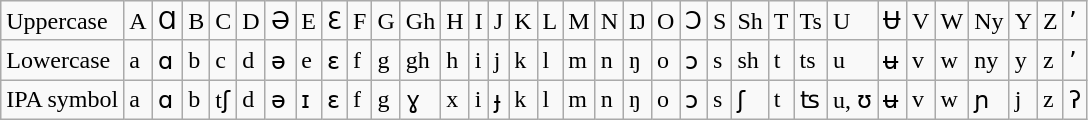<table class="wikitable">
<tr>
<td>Uppercase</td>
<td>A</td>
<td>Ɑ</td>
<td>B</td>
<td>C</td>
<td>D</td>
<td>Ə</td>
<td>E</td>
<td>Ɛ</td>
<td>F</td>
<td>G</td>
<td>Gh</td>
<td>H</td>
<td>I</td>
<td>J</td>
<td>K</td>
<td>L</td>
<td>M</td>
<td>N</td>
<td>Ŋ</td>
<td>O</td>
<td>Ɔ</td>
<td>S</td>
<td>Sh</td>
<td>T</td>
<td>Ts</td>
<td>U</td>
<td>Ʉ</td>
<td>V</td>
<td>W</td>
<td>Ny</td>
<td>Y</td>
<td>Z</td>
<td>ʼ</td>
</tr>
<tr>
<td>Lowercase</td>
<td>a</td>
<td>ɑ</td>
<td>b</td>
<td>c</td>
<td>d</td>
<td>ə</td>
<td>e</td>
<td>ɛ</td>
<td>f</td>
<td>g</td>
<td>gh</td>
<td>h</td>
<td>i</td>
<td>j</td>
<td>k</td>
<td>l</td>
<td>m</td>
<td>n</td>
<td>ŋ</td>
<td>o</td>
<td>ɔ</td>
<td>s</td>
<td>sh</td>
<td>t</td>
<td>ts</td>
<td>u</td>
<td>ʉ</td>
<td>v</td>
<td>w</td>
<td>ny</td>
<td>y</td>
<td>z</td>
<td>ʼ</td>
</tr>
<tr>
<td>IPA symbol</td>
<td>a</td>
<td>ɑ</td>
<td>b</td>
<td>tʃ</td>
<td>d</td>
<td>ə</td>
<td>ɪ</td>
<td>ɛ</td>
<td>f</td>
<td>g</td>
<td>ɣ</td>
<td>x</td>
<td>i</td>
<td>ɟ</td>
<td>k</td>
<td>l</td>
<td>m</td>
<td>n</td>
<td>ŋ</td>
<td>o</td>
<td>ɔ</td>
<td>s</td>
<td>ʃ</td>
<td>t</td>
<td>ʦ</td>
<td>u, ʊ</td>
<td>ʉ</td>
<td>v</td>
<td>w</td>
<td>ɲ</td>
<td>j</td>
<td>z</td>
<td>ʔ</td>
</tr>
</table>
